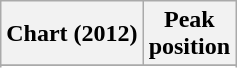<table class="wikitable sortable plainrowheaders" style="text-align:center">
<tr>
<th scope="col">Chart (2012)</th>
<th scope="col">Peak<br>position</th>
</tr>
<tr>
</tr>
<tr>
</tr>
<tr>
</tr>
<tr>
</tr>
<tr>
</tr>
<tr>
</tr>
<tr>
</tr>
<tr>
</tr>
<tr>
</tr>
<tr>
</tr>
<tr>
</tr>
</table>
